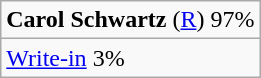<table class="wikitable">
<tr>
<td><strong>Carol Schwartz</strong> (<a href='#'>R</a>) 97%</td>
</tr>
<tr>
<td><a href='#'>Write-in</a> 3%</td>
</tr>
</table>
